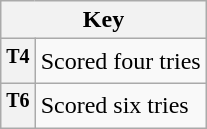<table class="wikitable plainrowheaders">
<tr>
<th colspan="2" scope="col">Key</th>
</tr>
<tr>
<th align="left" scope="row"><sup>T4</sup></th>
<td align="left">Scored four tries</td>
</tr>
<tr>
<th align="left" scope="row"><sup>T6</sup></th>
<td align="left">Scored six tries</td>
</tr>
</table>
